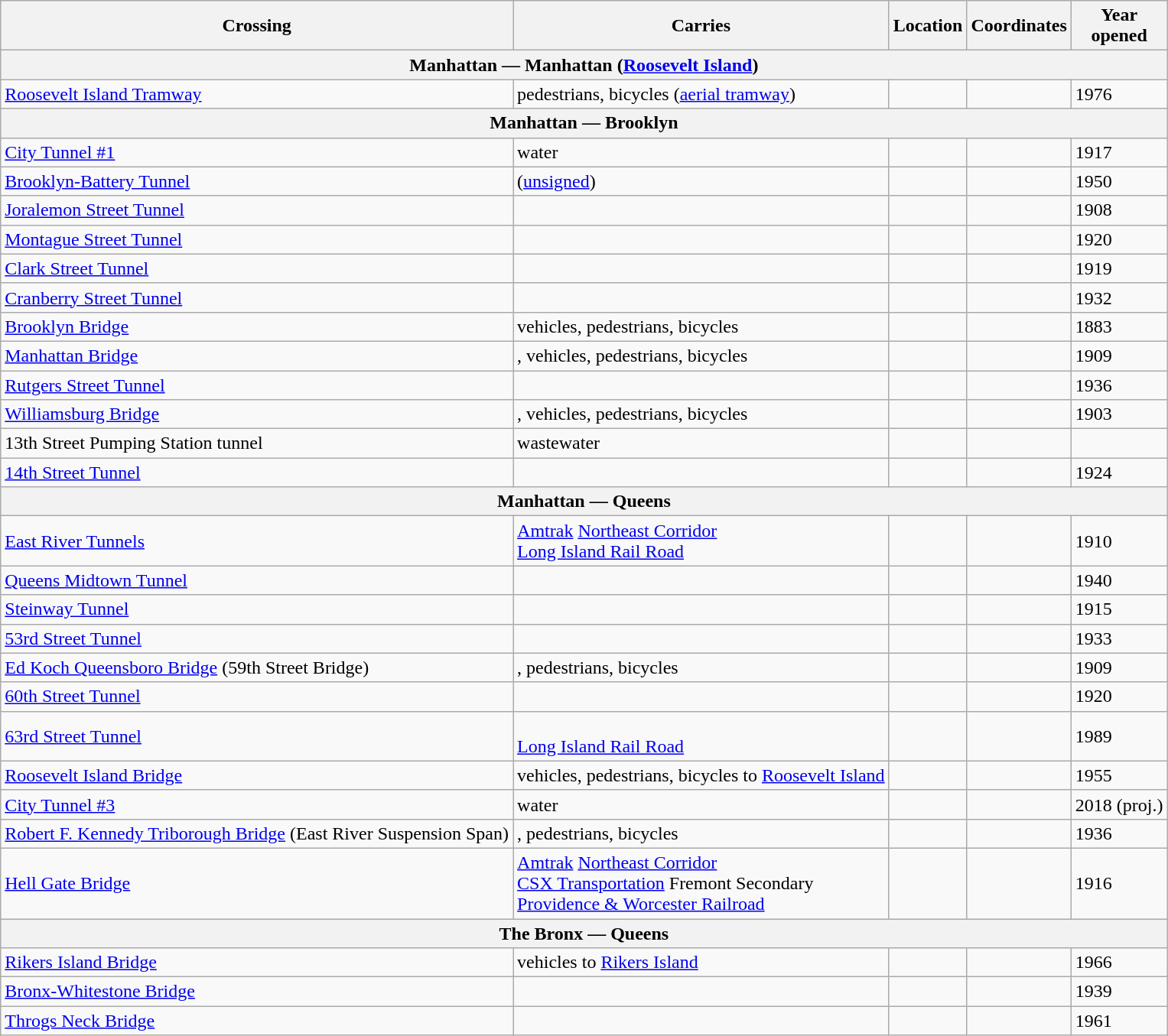<table class=wikitable>
<tr>
<th>Crossing</th>
<th>Carries</th>
<th>Location</th>
<th>Coordinates</th>
<th>Year<br>opened</th>
</tr>
<tr>
<th colspan=5>Manhattan — Manhattan (<a href='#'>Roosevelt Island</a>)</th>
</tr>
<tr>
<td><a href='#'>Roosevelt Island Tramway</a></td>
<td>pedestrians, bicycles (<a href='#'>aerial tramway</a>)</td>
<td></td>
<td></td>
<td>1976</td>
</tr>
<tr>
<th colspan=5>Manhattan — Brooklyn</th>
</tr>
<tr>
<td><a href='#'>City Tunnel #1</a></td>
<td>water</td>
<td></td>
<td></td>
<td>1917</td>
</tr>
<tr>
<td><a href='#'>Brooklyn-Battery Tunnel</a> </td>
<td> (<a href='#'>unsigned</a>)</td>
<td></td>
<td></td>
<td>1950</td>
</tr>
<tr>
<td><a href='#'>Joralemon Street Tunnel</a></td>
<td></td>
<td></td>
<td></td>
<td>1908</td>
</tr>
<tr>
<td><a href='#'>Montague Street Tunnel</a></td>
<td></td>
<td></td>
<td></td>
<td>1920</td>
</tr>
<tr>
<td><a href='#'>Clark Street Tunnel</a></td>
<td></td>
<td></td>
<td></td>
<td>1919</td>
</tr>
<tr>
<td><a href='#'>Cranberry Street Tunnel</a></td>
<td></td>
<td></td>
<td></td>
<td>1932</td>
</tr>
<tr>
<td><a href='#'>Brooklyn Bridge</a></td>
<td>vehicles, pedestrians, bicycles</td>
<td></td>
<td></td>
<td>1883</td>
</tr>
<tr>
<td><a href='#'>Manhattan Bridge</a></td>
<td>, vehicles, pedestrians, bicycles</td>
<td></td>
<td></td>
<td>1909</td>
</tr>
<tr>
<td><a href='#'>Rutgers Street Tunnel</a></td>
<td></td>
<td></td>
<td></td>
<td>1936</td>
</tr>
<tr>
<td><a href='#'>Williamsburg Bridge</a></td>
<td>, vehicles, pedestrians, bicycles</td>
<td></td>
<td></td>
<td>1903</td>
</tr>
<tr>
<td>13th Street Pumping Station tunnel</td>
<td>wastewater</td>
<td></td>
<td></td>
<td></td>
</tr>
<tr>
<td><a href='#'>14th Street Tunnel</a></td>
<td></td>
<td></td>
<td></td>
<td>1924</td>
</tr>
<tr>
<th colspan=5>Manhattan — Queens</th>
</tr>
<tr>
<td><a href='#'>East River Tunnels</a></td>
<td><a href='#'>Amtrak</a> <a href='#'>Northeast Corridor</a><br> <a href='#'>Long Island Rail Road</a></td>
<td></td>
<td></td>
<td>1910</td>
</tr>
<tr>
<td><a href='#'>Queens Midtown Tunnel</a> </td>
<td></td>
<td></td>
<td></td>
<td>1940</td>
</tr>
<tr>
<td><a href='#'>Steinway Tunnel</a></td>
<td></td>
<td></td>
<td></td>
<td>1915</td>
</tr>
<tr>
<td><a href='#'>53rd Street Tunnel</a></td>
<td></td>
<td></td>
<td></td>
<td>1933</td>
</tr>
<tr>
<td><a href='#'>Ed Koch Queensboro Bridge</a> (59th Street Bridge)</td>
<td>, pedestrians, bicycles</td>
<td></td>
<td></td>
<td>1909</td>
</tr>
<tr>
<td><a href='#'>60th Street Tunnel</a></td>
<td></td>
<td></td>
<td></td>
<td>1920</td>
</tr>
<tr>
<td><a href='#'>63rd Street Tunnel</a></td>
<td><br> <a href='#'>Long Island Rail Road</a></td>
<td></td>
<td></td>
<td>1989</td>
</tr>
<tr>
<td><a href='#'>Roosevelt Island Bridge</a></td>
<td>vehicles, pedestrians, bicycles to <a href='#'>Roosevelt Island</a></td>
<td></td>
<td></td>
<td>1955</td>
</tr>
<tr>
<td><a href='#'>City Tunnel #3</a></td>
<td>water</td>
<td></td>
<td></td>
<td>2018 (proj.)</td>
</tr>
<tr>
<td><a href='#'>Robert F. Kennedy Triborough Bridge</a> (East River Suspension Span)</td>
<td>, pedestrians, bicycles</td>
<td></td>
<td></td>
<td>1936</td>
</tr>
<tr>
<td><a href='#'>Hell Gate Bridge</a></td>
<td><a href='#'>Amtrak</a> <a href='#'>Northeast Corridor</a><br><a href='#'>CSX Transportation</a> Fremont Secondary<br><a href='#'>Providence & Worcester Railroad</a></td>
<td></td>
<td></td>
<td>1916</td>
</tr>
<tr>
<th colspan=5>The Bronx — Queens</th>
</tr>
<tr>
<td><a href='#'>Rikers Island Bridge</a></td>
<td>vehicles to <a href='#'>Rikers Island</a></td>
<td></td>
<td></td>
<td>1966</td>
</tr>
<tr>
<td><a href='#'>Bronx-Whitestone Bridge</a></td>
<td></td>
<td></td>
<td></td>
<td>1939</td>
</tr>
<tr>
<td><a href='#'>Throgs Neck Bridge</a></td>
<td></td>
<td></td>
<td></td>
<td>1961</td>
</tr>
</table>
